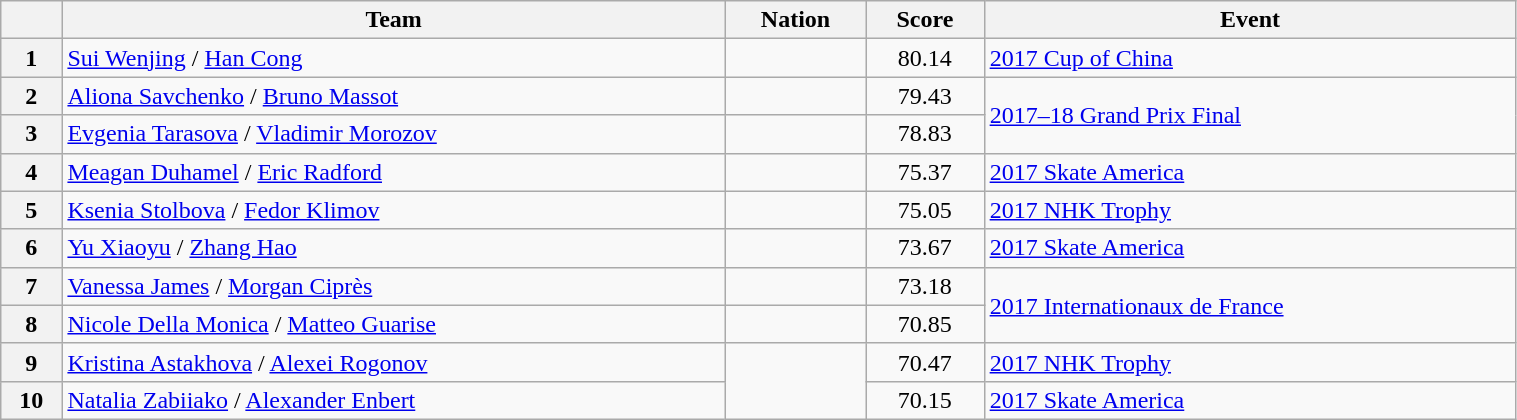<table class="wikitable sortable" style="text-align:left; width:80%">
<tr>
<th scope="col"></th>
<th scope="col">Team</th>
<th scope="col">Nation</th>
<th scope="col">Score</th>
<th scope="col">Event</th>
</tr>
<tr>
<th scope="row">1</th>
<td><a href='#'>Sui Wenjing</a> / <a href='#'>Han Cong</a></td>
<td></td>
<td style="text-align:center;">80.14</td>
<td><a href='#'>2017 Cup of China</a></td>
</tr>
<tr>
<th scope="row">2</th>
<td><a href='#'>Aliona Savchenko</a> / <a href='#'>Bruno Massot</a></td>
<td></td>
<td style="text-align:center;">79.43</td>
<td rowspan="2"><a href='#'>2017–18 Grand Prix Final</a></td>
</tr>
<tr>
<th scope="row">3</th>
<td><a href='#'>Evgenia Tarasova</a> / <a href='#'>Vladimir Morozov</a></td>
<td></td>
<td style="text-align:center;">78.83</td>
</tr>
<tr>
<th scope="row">4</th>
<td><a href='#'>Meagan Duhamel</a> / <a href='#'>Eric Radford</a></td>
<td></td>
<td style="text-align:center;">75.37</td>
<td><a href='#'>2017 Skate America</a></td>
</tr>
<tr>
<th scope="row">5</th>
<td><a href='#'>Ksenia Stolbova</a> / <a href='#'>Fedor Klimov</a></td>
<td></td>
<td style="text-align:center;">75.05</td>
<td><a href='#'>2017 NHK Trophy</a></td>
</tr>
<tr>
<th scope="row">6</th>
<td><a href='#'>Yu Xiaoyu</a> / <a href='#'>Zhang Hao</a></td>
<td></td>
<td style="text-align:center;">73.67</td>
<td><a href='#'>2017 Skate America</a></td>
</tr>
<tr>
<th scope="row">7</th>
<td><a href='#'>Vanessa James</a> / <a href='#'>Morgan Ciprès</a></td>
<td></td>
<td style="text-align:center;">73.18</td>
<td rowspan="2"><a href='#'>2017 Internationaux de France</a></td>
</tr>
<tr>
<th scope="row">8</th>
<td><a href='#'>Nicole Della Monica</a> / <a href='#'>Matteo Guarise</a></td>
<td></td>
<td style="text-align:center;">70.85</td>
</tr>
<tr>
<th scope="row">9</th>
<td><a href='#'>Kristina Astakhova</a> / <a href='#'>Alexei Rogonov</a></td>
<td rowspan="2"></td>
<td style="text-align:center;">70.47</td>
<td><a href='#'>2017 NHK Trophy</a></td>
</tr>
<tr>
<th scope="row">10</th>
<td><a href='#'>Natalia Zabiiako</a> / <a href='#'>Alexander Enbert</a></td>
<td style="text-align:center;">70.15</td>
<td><a href='#'>2017 Skate America</a></td>
</tr>
</table>
